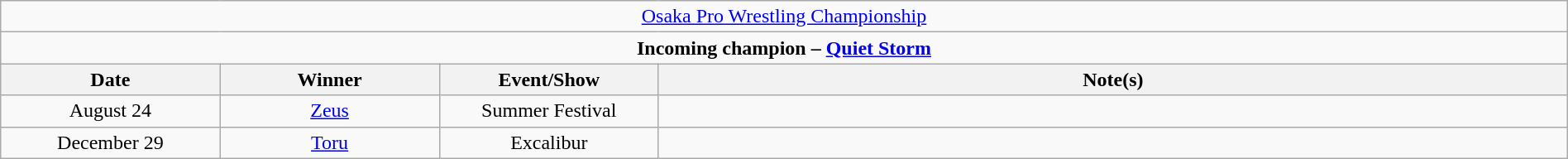<table class="wikitable" style="text-align:center; width:100%;">
<tr>
<td colspan="4" style="text-align: center;"><a href='#'>Osaka Pro Wrestling Championship</a></td>
</tr>
<tr>
<td colspan="4" style="text-align: center;"><strong>Incoming champion – <a href='#'>Quiet Storm</a></strong></td>
</tr>
<tr>
<th width=14%>Date</th>
<th width=14%>Winner</th>
<th width=14%>Event/Show</th>
<th width=58%>Note(s)</th>
</tr>
<tr>
<td>August 24</td>
<td><a href='#'>Zeus</a></td>
<td>Summer Festival</td>
<td></td>
</tr>
<tr>
<td>December 29</td>
<td><a href='#'>Toru</a></td>
<td>Excalibur</td>
<td></td>
</tr>
</table>
